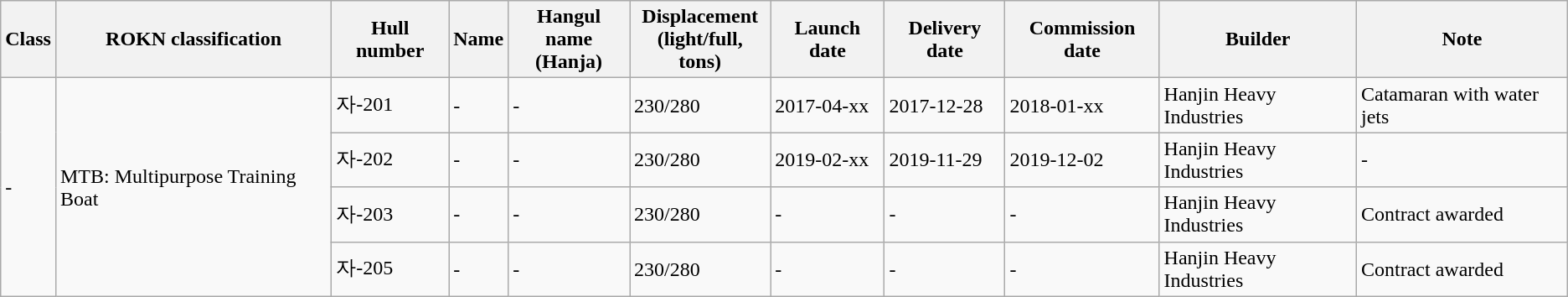<table class="wikitable">
<tr>
<th>Class</th>
<th>ROKN classification</th>
<th>Hull number</th>
<th>Name</th>
<th>Hangul name<br>(Hanja)</th>
<th>Displacement<br>(light/full, tons)</th>
<th>Launch date</th>
<th>Delivery date</th>
<th>Commission date</th>
<th>Builder</th>
<th>Note</th>
</tr>
<tr>
<td rowspan="4">-</td>
<td rowspan="4">MTB: Multipurpose Training Boat</td>
<td>자-201</td>
<td>-</td>
<td>-</td>
<td>230/280</td>
<td>2017-04-xx</td>
<td>2017-12-28</td>
<td>2018-01-xx</td>
<td>Hanjin Heavy Industries</td>
<td>Catamaran with water jets</td>
</tr>
<tr>
<td>자-202</td>
<td>-</td>
<td>-</td>
<td>230/280</td>
<td>2019-02-xx</td>
<td>2019-11-29</td>
<td>2019-12-02</td>
<td>Hanjin Heavy Industries</td>
<td>-</td>
</tr>
<tr>
<td>자-203</td>
<td>-</td>
<td>-</td>
<td>230/280</td>
<td>-</td>
<td>-</td>
<td>-</td>
<td>Hanjin Heavy Industries</td>
<td>Contract awarded</td>
</tr>
<tr>
<td>자-205</td>
<td>-</td>
<td>-</td>
<td>230/280</td>
<td>-</td>
<td>-</td>
<td>-</td>
<td>Hanjin Heavy Industries</td>
<td>Contract awarded</td>
</tr>
</table>
